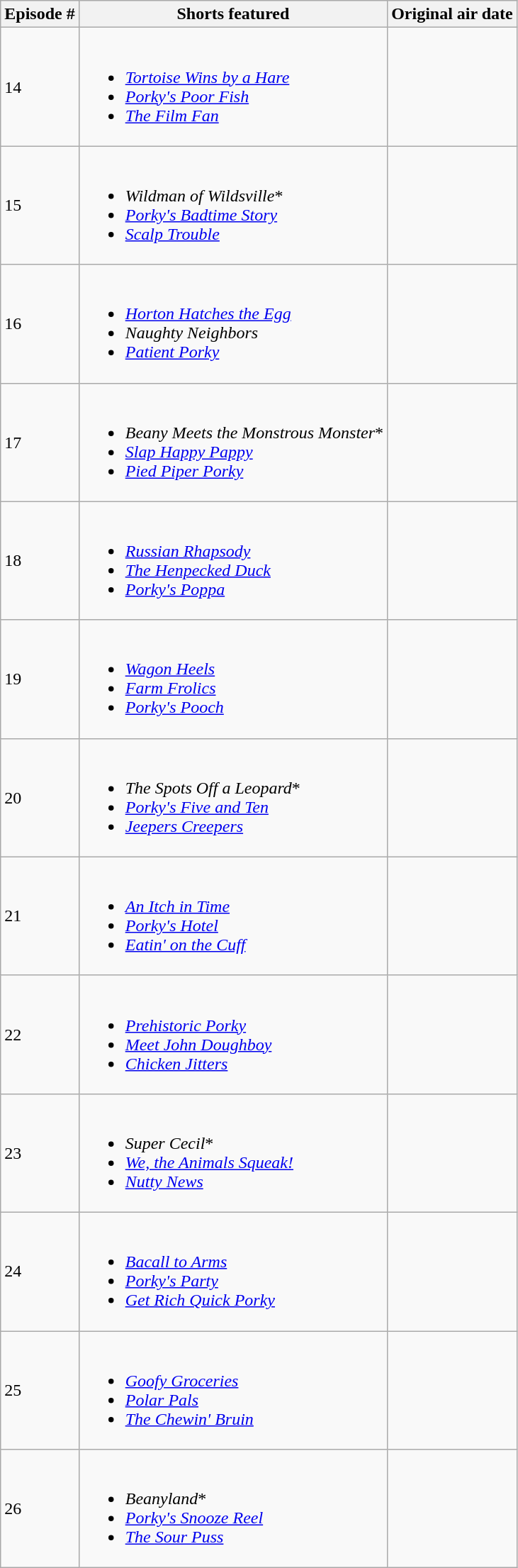<table class="wikitable" border="1">
<tr>
<th>Episode #</th>
<th>Shorts featured</th>
<th>Original air date</th>
</tr>
<tr>
<td>14</td>
<td><br><ul><li><em><a href='#'>Tortoise Wins by a Hare</a></em></li><li><em><a href='#'>Porky's Poor Fish</a></em></li><li><em><a href='#'>The Film Fan</a></em></li></ul></td>
<td></td>
</tr>
<tr>
<td>15</td>
<td><br><ul><li><em>Wildman of Wildsville</em>*</li><li><em><a href='#'>Porky's Badtime Story</a></em></li><li><em><a href='#'>Scalp Trouble</a></em></li></ul></td>
<td></td>
</tr>
<tr>
<td>16</td>
<td><br><ul><li><em><a href='#'>Horton Hatches the Egg</a></em></li><li><em>Naughty Neighbors</em></li><li><em><a href='#'>Patient Porky</a></em></li></ul></td>
<td></td>
</tr>
<tr>
<td>17</td>
<td><br><ul><li><em>Beany Meets the Monstrous Monster</em>*</li><li><em><a href='#'>Slap Happy Pappy</a></em></li><li><em><a href='#'>Pied Piper Porky</a></em></li></ul></td>
<td></td>
</tr>
<tr>
<td>18</td>
<td><br><ul><li><em><a href='#'>Russian Rhapsody</a></em></li><li><em><a href='#'>The Henpecked Duck</a></em></li><li><em><a href='#'>Porky's Poppa</a></em></li></ul></td>
<td></td>
</tr>
<tr>
<td>19</td>
<td><br><ul><li><em><a href='#'>Wagon Heels</a></em></li><li><em><a href='#'>Farm Frolics</a></em></li><li><em><a href='#'>Porky's Pooch</a></em></li></ul></td>
<td></td>
</tr>
<tr>
<td>20</td>
<td><br><ul><li><em>The Spots Off a Leopard</em>*</li><li><em><a href='#'>Porky's Five and Ten</a></em></li><li><em><a href='#'>Jeepers Creepers</a></em></li></ul></td>
<td></td>
</tr>
<tr>
<td>21</td>
<td><br><ul><li><em><a href='#'>An Itch in Time</a></em></li><li><em><a href='#'>Porky's Hotel</a></em></li><li><em><a href='#'>Eatin' on the Cuff</a></em></li></ul></td>
<td></td>
</tr>
<tr>
<td>22</td>
<td><br><ul><li><em><a href='#'>Prehistoric Porky</a></em></li><li><em><a href='#'>Meet John Doughboy</a></em></li><li><em><a href='#'>Chicken Jitters</a></em></li></ul></td>
<td></td>
</tr>
<tr>
<td>23</td>
<td><br><ul><li><em>Super Cecil</em>*</li><li><em><a href='#'>We, the Animals Squeak!</a></em></li><li><em><a href='#'>Nutty News</a></em></li></ul></td>
<td></td>
</tr>
<tr>
<td>24</td>
<td><br><ul><li><em><a href='#'>Bacall to Arms</a></em></li><li><em><a href='#'>Porky's Party</a></em></li><li><em><a href='#'>Get Rich Quick Porky</a></em></li></ul></td>
<td></td>
</tr>
<tr>
<td>25</td>
<td><br><ul><li><em><a href='#'>Goofy Groceries</a></em></li><li><em><a href='#'>Polar Pals</a></em></li><li><em><a href='#'>The Chewin' Bruin</a></em></li></ul></td>
<td></td>
</tr>
<tr>
<td>26</td>
<td><br><ul><li><em>Beanyland</em>*</li><li><em><a href='#'>Porky's Snooze Reel</a></em></li><li><em><a href='#'>The Sour Puss</a></em></li></ul></td>
<td></td>
</tr>
</table>
